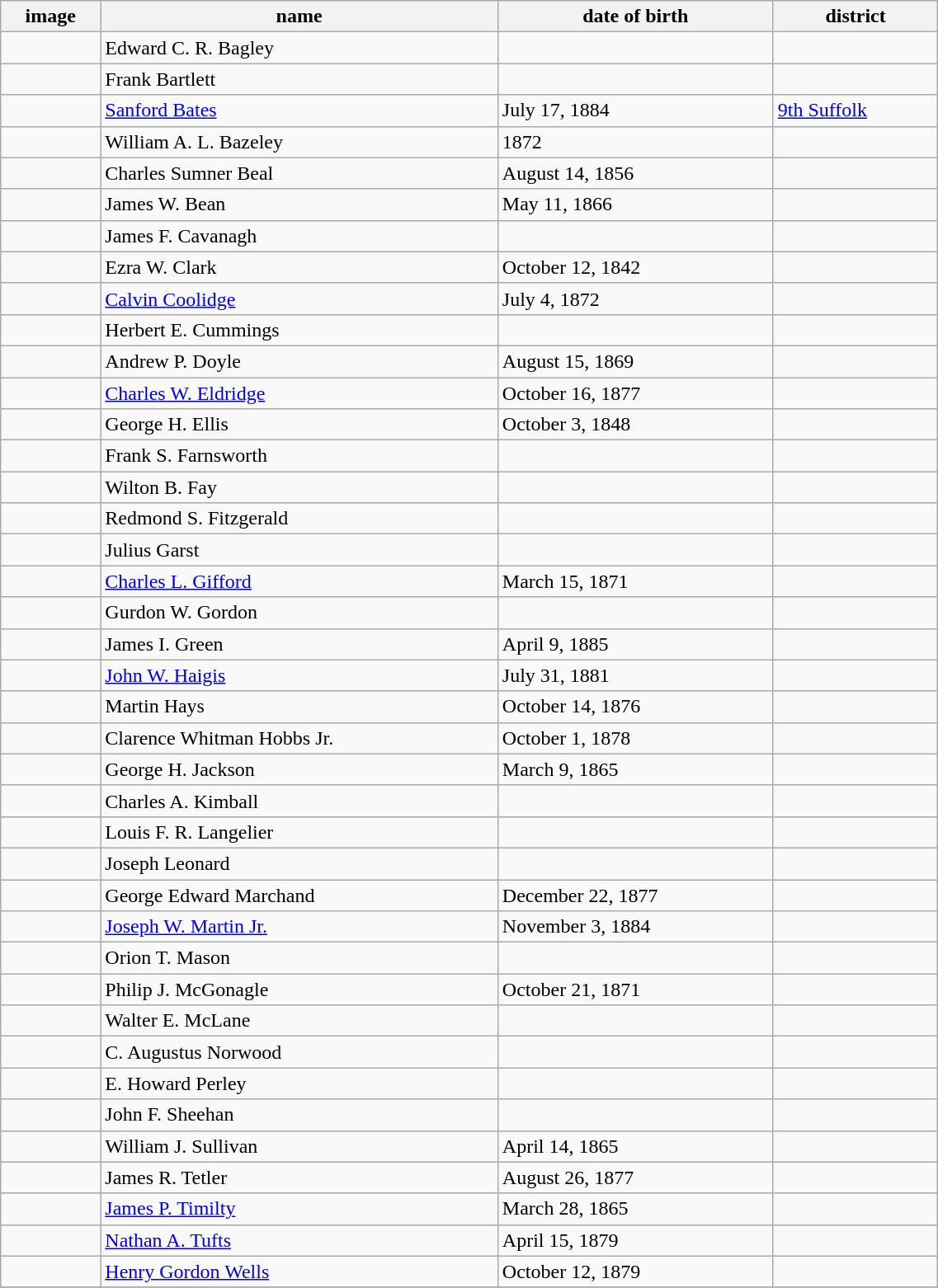<table class='wikitable sortable' style="width:60%">
<tr>
<th>image</th>
<th>name </th>
<th data-sort-type=date>date of birth </th>
<th>district </th>
</tr>
<tr>
<td></td>
<td>Edward C. R. Bagley</td>
<td></td>
<td></td>
</tr>
<tr>
<td></td>
<td>Frank Bartlett</td>
<td></td>
<td></td>
</tr>
<tr>
<td></td>
<td><a href='#'>Sanford Bates</a></td>
<td>July 17, 1884</td>
<td><a href='#'>9th Suffolk</a></td>
</tr>
<tr>
<td></td>
<td>William A. L. Bazeley</td>
<td>1872</td>
<td></td>
</tr>
<tr>
<td></td>
<td>Charles Sumner Beal</td>
<td>August 14, 1856</td>
<td></td>
</tr>
<tr>
<td></td>
<td>James W. Bean</td>
<td>May 11, 1866</td>
<td></td>
</tr>
<tr>
<td></td>
<td>James F. Cavanagh</td>
<td></td>
<td></td>
</tr>
<tr>
<td></td>
<td>Ezra W. Clark</td>
<td>October 12, 1842</td>
<td></td>
</tr>
<tr>
<td></td>
<td><a href='#'>Calvin Coolidge</a></td>
<td>July 4, 1872</td>
<td></td>
</tr>
<tr>
<td></td>
<td>Herbert E. Cummings</td>
<td></td>
<td></td>
</tr>
<tr>
<td></td>
<td>Andrew P. Doyle</td>
<td>August 15, 1869</td>
<td></td>
</tr>
<tr>
<td></td>
<td><a href='#'>Charles W. Eldridge</a></td>
<td>October 16, 1877</td>
<td></td>
</tr>
<tr>
<td></td>
<td>George H. Ellis</td>
<td>October 3, 1848</td>
<td></td>
</tr>
<tr>
<td></td>
<td>Frank S. Farnsworth</td>
<td></td>
<td></td>
</tr>
<tr>
<td></td>
<td>Wilton B. Fay</td>
<td></td>
<td></td>
</tr>
<tr>
<td></td>
<td>Redmond S. Fitzgerald</td>
<td></td>
<td></td>
</tr>
<tr>
<td></td>
<td>Julius Garst</td>
<td></td>
<td></td>
</tr>
<tr>
<td></td>
<td><a href='#'>Charles L. Gifford</a></td>
<td>March 15, 1871</td>
<td></td>
</tr>
<tr>
<td></td>
<td>Gurdon W. Gordon</td>
<td></td>
<td></td>
</tr>
<tr>
<td></td>
<td>James I. Green</td>
<td>April 9, 1885</td>
<td></td>
</tr>
<tr>
<td></td>
<td><a href='#'>John W. Haigis</a></td>
<td>July 31, 1881</td>
<td></td>
</tr>
<tr>
<td></td>
<td>Martin Hays</td>
<td>October 14, 1876</td>
<td></td>
</tr>
<tr>
<td></td>
<td>Clarence Whitman Hobbs Jr.</td>
<td>October 1, 1878</td>
<td></td>
</tr>
<tr>
<td></td>
<td>George H. Jackson</td>
<td>March 9, 1865</td>
<td></td>
</tr>
<tr>
<td></td>
<td>Charles A. Kimball</td>
<td></td>
<td></td>
</tr>
<tr>
<td></td>
<td>Louis F. R. Langelier</td>
<td></td>
<td></td>
</tr>
<tr>
<td></td>
<td>Joseph Leonard</td>
<td></td>
<td></td>
</tr>
<tr>
<td></td>
<td>George Edward Marchand</td>
<td>December 22, 1877</td>
<td></td>
</tr>
<tr>
<td></td>
<td><a href='#'>Joseph W. Martin Jr.</a></td>
<td>November 3, 1884</td>
<td></td>
</tr>
<tr>
<td></td>
<td>Orion T. Mason</td>
<td></td>
<td></td>
</tr>
<tr>
<td></td>
<td>Philip J. McGonagle</td>
<td>October 21, 1871</td>
<td></td>
</tr>
<tr>
<td></td>
<td>Walter E. McLane</td>
<td></td>
<td></td>
</tr>
<tr>
<td></td>
<td>C. Augustus Norwood</td>
<td></td>
<td></td>
</tr>
<tr>
<td></td>
<td>E. Howard Perley</td>
<td></td>
<td></td>
</tr>
<tr>
<td></td>
<td>John F. Sheehan</td>
<td></td>
<td></td>
</tr>
<tr>
<td></td>
<td>William J. Sullivan</td>
<td>April 14, 1865</td>
<td></td>
</tr>
<tr>
<td></td>
<td>James R. Tetler</td>
<td>August 26, 1877</td>
<td></td>
</tr>
<tr>
<td></td>
<td><a href='#'>James P. Timilty</a></td>
<td>March 28, 1865</td>
<td></td>
</tr>
<tr>
<td></td>
<td><a href='#'>Nathan A. Tufts</a></td>
<td>April 15, 1879</td>
<td></td>
</tr>
<tr>
<td></td>
<td><a href='#'>Henry Gordon Wells</a></td>
<td>October 12, 1879</td>
<td></td>
</tr>
<tr>
</tr>
</table>
